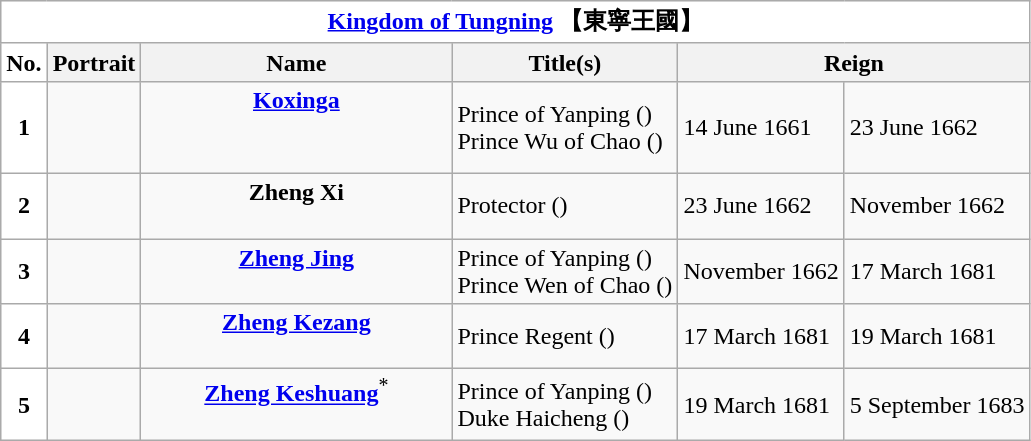<table class=wikitable>
<tr>
<th align=center style="background:white; color:black;" colspan="6"> <a href='#'><span>Kingdom of Tungning</span></a> 【東寧王國】</th>
</tr>
<tr>
<th align=center style="background:white; color:black;">No.</th>
<th>Portrait</th>
<th width=200>Name<br><small></small></th>
<th>Title(s)</th>
<th colspan=2>Reign<br><small></small></th>
</tr>
<tr>
<td align=center style="background:white; color:black;"><strong>1</strong></td>
<td></td>
<td align=center><strong><a href='#'>Koxinga</a> <br></strong><br><br><small></small></td>
<td>Prince of Yanping ()<br>Prince Wu of Chao ()</td>
<td>14 June 1661<br><small></small></td>
<td>23 June 1662<br><small></small></td>
</tr>
<tr>
<td align=center style="background:white; color:black;"><strong>2</strong></td>
<td></td>
<td align=center><strong>Zheng Xi</strong><br><br><small></small></td>
<td>Protector ()</td>
<td>23 June 1662<br><small></small></td>
<td>November 1662 <br><small></small></td>
</tr>
<tr>
<td align=center style="background:white; color:black;"><strong>3</strong></td>
<td></td>
<td align=center><strong><a href='#'>Zheng Jing</a></strong><br><br><small></small></td>
<td>Prince of Yanping ()<br>Prince Wen of Chao ()</td>
<td>November 1662 <br><small></small></td>
<td>17 March 1681<br><small></small></td>
</tr>
<tr>
<td align=center style="background:white; color:black;"><strong>4</strong></td>
<td></td>
<td align=center><strong><a href='#'>Zheng Kezang</a></strong><br><br><small></small></td>
<td>Prince Regent ()</td>
<td>17 March 1681<br><small></small></td>
<td>19 March 1681<br><small></small></td>
</tr>
<tr>
<td align=center style="background:white; color:black;"><strong>5</strong></td>
<td></td>
<td align=center><strong><a href='#'>Zheng Keshuang</a></strong><sup>*</sup><br><br><small></small></td>
<td>Prince of Yanping ()<br> Duke Haicheng ()</td>
<td>19 March 1681<br><small></small></td>
<td>5 September 1683<br><small></small></td>
</tr>
</table>
